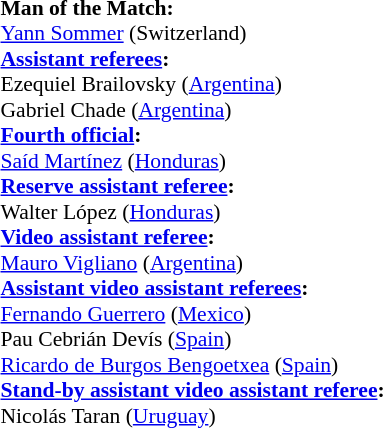<table style="width:100%; font-size:90%;">
<tr>
<td><br><strong>Man of the Match:</strong>
<br><a href='#'>Yann Sommer</a> (Switzerland)<br><strong><a href='#'>Assistant referees</a>:</strong>
<br>Ezequiel Brailovsky (<a href='#'>Argentina</a>)
<br>Gabriel Chade (<a href='#'>Argentina</a>)
<br><strong><a href='#'>Fourth official</a>:</strong>
<br><a href='#'>Saíd Martínez</a> (<a href='#'>Honduras</a>)
<br><strong><a href='#'>Reserve assistant referee</a>:</strong>
<br>Walter López (<a href='#'>Honduras</a>)
<br><strong><a href='#'>Video assistant referee</a>:</strong>
<br><a href='#'>Mauro Vigliano</a> (<a href='#'>Argentina</a>)
<br><strong><a href='#'>Assistant video assistant referees</a>:</strong>
<br><a href='#'>Fernando Guerrero</a> (<a href='#'>Mexico</a>)
<br>Pau Cebrián Devís (<a href='#'>Spain</a>)
<br><a href='#'>Ricardo de Burgos Bengoetxea</a> (<a href='#'>Spain</a>)
<br><strong><a href='#'>Stand-by assistant video assistant referee</a>:</strong>
<br>Nicolás Taran (<a href='#'>Uruguay</a>)</td>
</tr>
</table>
